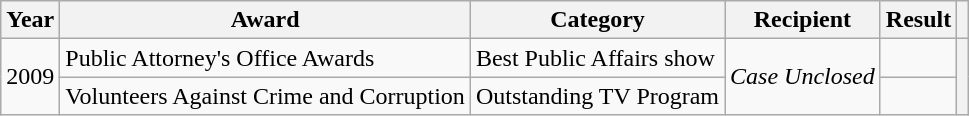<table class="wikitable">
<tr>
<th>Year</th>
<th>Award</th>
<th>Category</th>
<th>Recipient</th>
<th>Result</th>
<th></th>
</tr>
<tr>
<td rowspan=2>2009</td>
<td>Public Attorney's Office Awards</td>
<td>Best Public Affairs show</td>
<td rowspan=2><em>Case Unclosed</em></td>
<td></td>
<th rowspan=2></th>
</tr>
<tr>
<td>Volunteers Against Crime and Corruption</td>
<td>Outstanding TV Program</td>
<td></td>
</tr>
</table>
